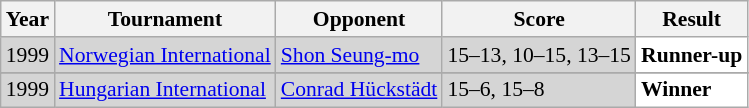<table class="sortable wikitable" style="font-size: 90%;">
<tr>
<th>Year</th>
<th>Tournament</th>
<th>Opponent</th>
<th>Score</th>
<th>Result</th>
</tr>
<tr style="background:#D5D5D5">
<td align="center">1999</td>
<td align="left"><a href='#'>Norwegian International</a></td>
<td align="left"> <a href='#'>Shon Seung-mo</a></td>
<td align="left">15–13, 10–15, 13–15</td>
<td style="text-align:left; background:white"> <strong>Runner-up</strong></td>
</tr>
<tr>
</tr>
<tr style="background:#D5D5D5">
<td align="center">1999</td>
<td align="left"><a href='#'>Hungarian International</a></td>
<td align="left"> <a href='#'>Conrad Hückstädt</a></td>
<td align="left">15–6, 15–8</td>
<td style="text-align:left; background:white"> <strong>Winner</strong></td>
</tr>
</table>
